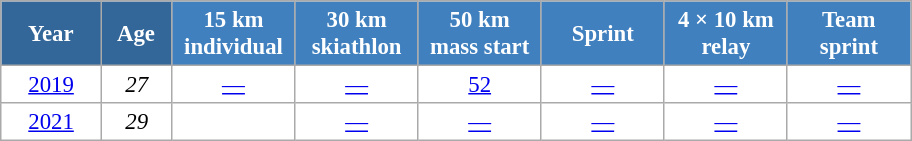<table class="wikitable" style="font-size:95%; text-align:center; border:grey solid 1px; border-collapse:collapse; background:#ffffff;">
<tr>
<th style="background-color:#369; color:white; width:60px;"> Year </th>
<th style="background-color:#369; color:white; width:40px;"> Age </th>
<th style="background-color:#4180be; color:white; width:75px;"> 15 km <br> individual </th>
<th style="background-color:#4180be; color:white; width:75px;"> 30 km <br> skiathlon </th>
<th style="background-color:#4180be; color:white; width:75px;"> 50 km <br> mass start </th>
<th style="background-color:#4180be; color:white; width:75px;"> Sprint </th>
<th style="background-color:#4180be; color:white; width:75px;"> 4 × 10 km <br> relay </th>
<th style="background-color:#4180be; color:white; width:75px;"> Team <br> sprint </th>
</tr>
<tr>
<td><a href='#'>2019</a></td>
<td><em>27</em></td>
<td><a href='#'>—</a></td>
<td><a href='#'>—</a></td>
<td><a href='#'>52</a></td>
<td><a href='#'>—</a></td>
<td><a href='#'>—</a></td>
<td><a href='#'>—</a></td>
</tr>
<tr>
<td><a href='#'>2021</a></td>
<td><em>29</em></td>
<td><a href='#'></a></td>
<td><a href='#'>—</a></td>
<td><a href='#'>—</a></td>
<td><a href='#'>—</a></td>
<td><a href='#'>—</a></td>
<td><a href='#'>—</a></td>
</tr>
</table>
